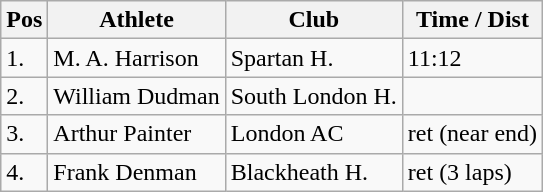<table class="wikitable">
<tr>
<th>Pos</th>
<th>Athlete</th>
<th>Club</th>
<th>Time / Dist</th>
</tr>
<tr>
<td>1.</td>
<td>M. A. Harrison</td>
<td>Spartan H.</td>
<td>11:12</td>
</tr>
<tr>
<td>2.</td>
<td>William Dudman</td>
<td>South London H.</td>
<td></td>
</tr>
<tr>
<td>3.</td>
<td>Arthur Painter</td>
<td>London AC</td>
<td>ret (near end)</td>
</tr>
<tr>
<td>4.</td>
<td>Frank Denman</td>
<td>Blackheath H.</td>
<td>ret (3 laps)</td>
</tr>
</table>
